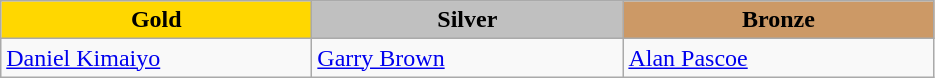<table class="wikitable" style="text-align:left">
<tr align="center">
<td width=200 bgcolor=gold><strong>Gold</strong></td>
<td width=200 bgcolor=silver><strong>Silver</strong></td>
<td width=200 bgcolor=CC9966><strong>Bronze</strong></td>
</tr>
<tr>
<td><a href='#'>Daniel Kimaiyo</a><br><em></em></td>
<td><a href='#'>Garry Brown</a><br><em></em></td>
<td><a href='#'>Alan Pascoe</a><br><em></em></td>
</tr>
</table>
